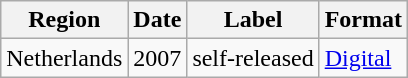<table class="wikitable">
<tr>
<th>Region</th>
<th>Date</th>
<th>Label</th>
<th>Format</th>
</tr>
<tr>
<td>Netherlands</td>
<td>2007</td>
<td>self-released</td>
<td><a href='#'>Digital</a></td>
</tr>
</table>
